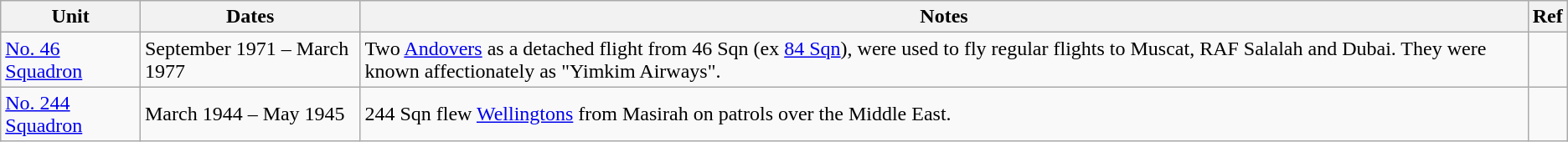<table class="wikitable">
<tr>
<th>Unit</th>
<th>Dates</th>
<th>Notes</th>
<th>Ref</th>
</tr>
<tr>
<td><a href='#'>No. 46 Squadron</a></td>
<td>September 1971 – March 1977</td>
<td>Two <a href='#'>Andovers</a> as a detached flight from 46 Sqn (ex <a href='#'>84 Sqn</a>), were used to fly regular flights to Muscat, RAF Salalah and Dubai. They were known affectionately as "Yimkim Airways".</td>
<td></td>
</tr>
<tr>
<td><a href='#'>No. 244 Squadron</a></td>
<td>March 1944 – May 1945</td>
<td>244 Sqn flew <a href='#'>Wellingtons</a> from Masirah on patrols over the Middle East.</td>
<td></td>
</tr>
</table>
